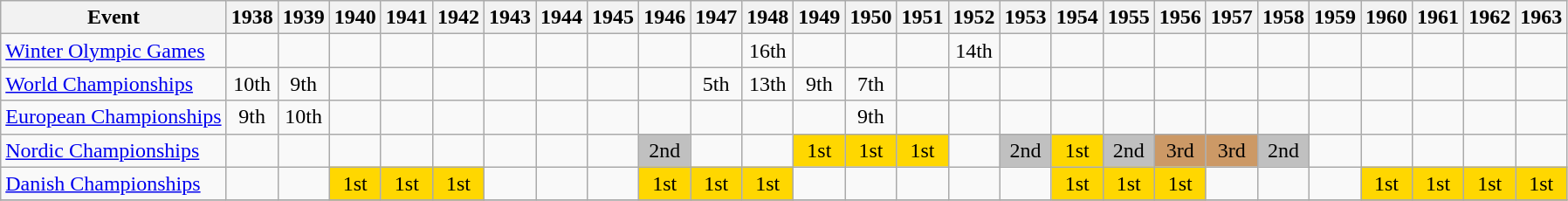<table class="wikitable">
<tr>
<th>Event</th>
<th>1938</th>
<th>1939</th>
<th>1940</th>
<th>1941</th>
<th>1942</th>
<th>1943</th>
<th>1944</th>
<th>1945</th>
<th>1946</th>
<th>1947</th>
<th>1948</th>
<th>1949</th>
<th>1950</th>
<th>1951</th>
<th>1952</th>
<th>1953</th>
<th>1954</th>
<th>1955</th>
<th>1956</th>
<th>1957</th>
<th>1958</th>
<th>1959</th>
<th>1960</th>
<th>1961</th>
<th>1962</th>
<th>1963</th>
</tr>
<tr>
<td><a href='#'>Winter Olympic Games</a></td>
<td></td>
<td></td>
<td></td>
<td></td>
<td></td>
<td></td>
<td></td>
<td></td>
<td></td>
<td></td>
<td align="center">16th</td>
<td></td>
<td></td>
<td></td>
<td align="center">14th</td>
<td></td>
<td></td>
<td></td>
<td></td>
<td></td>
<td></td>
<td></td>
<td></td>
<td></td>
<td></td>
<td></td>
</tr>
<tr>
<td><a href='#'>World Championships</a></td>
<td align="center">10th</td>
<td align="center">9th</td>
<td></td>
<td></td>
<td></td>
<td></td>
<td></td>
<td></td>
<td></td>
<td align="center">5th</td>
<td align="center">13th</td>
<td align="center">9th</td>
<td align="center">7th</td>
<td></td>
<td></td>
<td></td>
<td></td>
<td></td>
<td></td>
<td></td>
<td></td>
<td></td>
<td></td>
<td></td>
<td></td>
<td></td>
</tr>
<tr>
<td><a href='#'>European Championships</a></td>
<td align="center">9th</td>
<td align="center">10th</td>
<td></td>
<td></td>
<td></td>
<td></td>
<td></td>
<td></td>
<td></td>
<td></td>
<td></td>
<td></td>
<td align="center">9th</td>
<td></td>
<td></td>
<td></td>
<td></td>
<td></td>
<td></td>
<td></td>
<td></td>
<td></td>
<td></td>
<td></td>
<td></td>
<td></td>
</tr>
<tr>
<td><a href='#'>Nordic Championships</a></td>
<td></td>
<td></td>
<td></td>
<td></td>
<td></td>
<td></td>
<td></td>
<td></td>
<td align="center" bgcolor="silver">2nd</td>
<td></td>
<td></td>
<td align="center" bgcolor="gold">1st</td>
<td align="center" bgcolor="gold">1st</td>
<td align="center" bgcolor="gold">1st</td>
<td></td>
<td align="center" bgcolor="silver">2nd</td>
<td align="center" bgcolor="gold">1st</td>
<td align="center" bgcolor="silver">2nd</td>
<td align="center" bgcolor="cc9966">3rd</td>
<td align="center" bgcolor="cc9966">3rd</td>
<td align="center" bgcolor="silver">2nd</td>
<td></td>
<td></td>
<td></td>
<td></td>
<td></td>
</tr>
<tr>
<td><a href='#'>Danish Championships</a></td>
<td></td>
<td></td>
<td align="center" bgcolor="gold">1st</td>
<td align="center" bgcolor="gold">1st</td>
<td align="center" bgcolor="gold">1st</td>
<td></td>
<td></td>
<td></td>
<td align="center" bgcolor="gold">1st</td>
<td align="center" bgcolor="gold">1st</td>
<td align="center" bgcolor="gold">1st</td>
<td></td>
<td></td>
<td></td>
<td></td>
<td></td>
<td align="center" bgcolor="gold">1st</td>
<td align="center" bgcolor="gold">1st</td>
<td align="center" bgcolor="gold">1st</td>
<td></td>
<td></td>
<td></td>
<td align="center" bgcolor="gold">1st</td>
<td align="center" bgcolor="gold">1st</td>
<td align="center" bgcolor="gold">1st</td>
<td align="center" bgcolor="gold">1st</td>
</tr>
<tr>
</tr>
</table>
